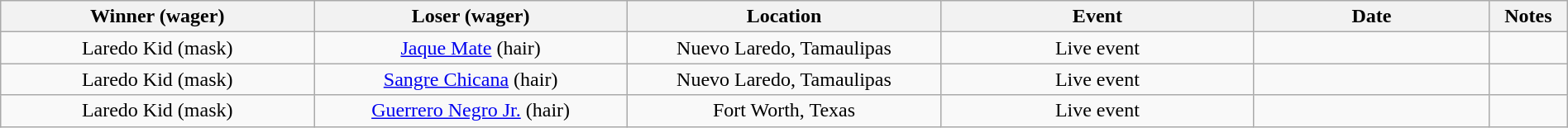<table class="wikitable sortable" width=100%  style="text-align: center">
<tr>
<th width=20% scope="col">Winner (wager)</th>
<th width=20% scope="col">Loser (wager)</th>
<th width=20% scope="col">Location</th>
<th width=20% scope="col">Event</th>
<th width=15% scope="col">Date</th>
<th class="unsortable" width=5% scope="col">Notes</th>
</tr>
<tr>
<td>Laredo Kid (mask)</td>
<td><a href='#'>Jaque Mate</a> (hair)</td>
<td>Nuevo Laredo, Tamaulipas</td>
<td>Live event</td>
<td></td>
<td></td>
</tr>
<tr>
<td>Laredo Kid (mask)</td>
<td><a href='#'>Sangre Chicana</a> (hair)</td>
<td>Nuevo Laredo, Tamaulipas</td>
<td>Live event</td>
<td></td>
<td></td>
</tr>
<tr>
<td>Laredo Kid (mask)</td>
<td><a href='#'>Guerrero Negro Jr.</a> (hair)</td>
<td>Fort Worth, Texas</td>
<td>Live event</td>
<td></td>
<td></td>
</tr>
</table>
